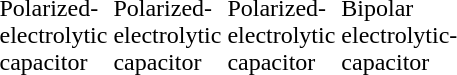<table>
<tr>
<td></td>
<td></td>
<td></td>
<td></td>
</tr>
<tr>
<td>Polarized- <br> electrolytic <br> capacitor</td>
<td>Polarized- <br> electrolytic <br> capacitor</td>
<td>Polarized- <br> electrolytic <br> capacitor</td>
<td>Bipolar <br> electrolytic- <br> capacitor</td>
</tr>
</table>
